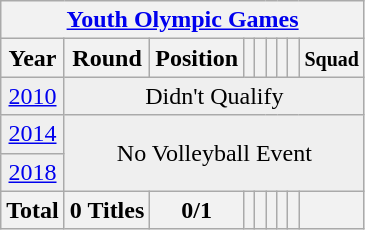<table class="wikitable" style="text-align: center;">
<tr>
<th colspan=9><a href='#'>Youth Olympic Games</a></th>
</tr>
<tr>
<th>Year</th>
<th>Round</th>
<th>Position</th>
<th></th>
<th></th>
<th></th>
<th></th>
<th></th>
<th><small>Squad</small></th>
</tr>
<tr bgcolor="efefef">
<td> <a href='#'>2010</a></td>
<td colspan=8>Didn't Qualify</td>
</tr>
<tr bgcolor="efefef">
<td> <a href='#'>2014</a></td>
<td colspan=8 rowspan=2 align=center>No Volleyball Event</td>
</tr>
<tr bgcolor="efefef">
<td> <a href='#'>2018</a></td>
</tr>
<tr>
<th>Total</th>
<th>0 Titles</th>
<th>0/1</th>
<th></th>
<th></th>
<th></th>
<th></th>
<th></th>
<th></th>
</tr>
</table>
